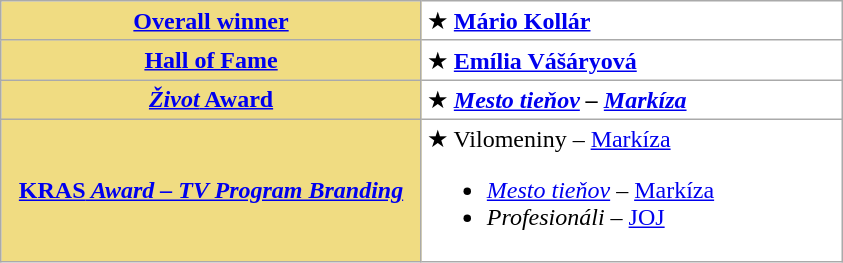<table class=wikitable style="background:white">
<tr>
<th style=background:#F0DC82 width=273><a href='#'>Overall winner</a></th>
<td width=273>★ <strong><a href='#'>Mário Kollár</a></strong></td>
</tr>
<tr>
<th style=background:#F0DC82 width=273><a href='#'>Hall of Fame</a></th>
<td width=273>★ <strong><a href='#'>Emília Vášáryová</a></strong></td>
</tr>
<tr>
<th style=background:#F0DC82 width=273><a href='#'><em>Život</em> Award</a></th>
<td width=273>★ <strong><em><a href='#'>Mesto tieňov</a><em> – <a href='#'>Markíza</a><strong></td>
</tr>
<tr>
<th style=background:#F0DC82 width=273><a href='#'></em>KRAS<em> Award – TV Program Branding</a></th>
<td width=273>★ </em></strong>Vilomeniny</em> – <a href='#'>Markíza</a></strong><br><ul><li><em><a href='#'>Mesto tieňov</a></em> – <a href='#'>Markíza</a></li><li><em>Profesionáli</em> – <a href='#'>JOJ</a></li></ul></td>
</tr>
</table>
